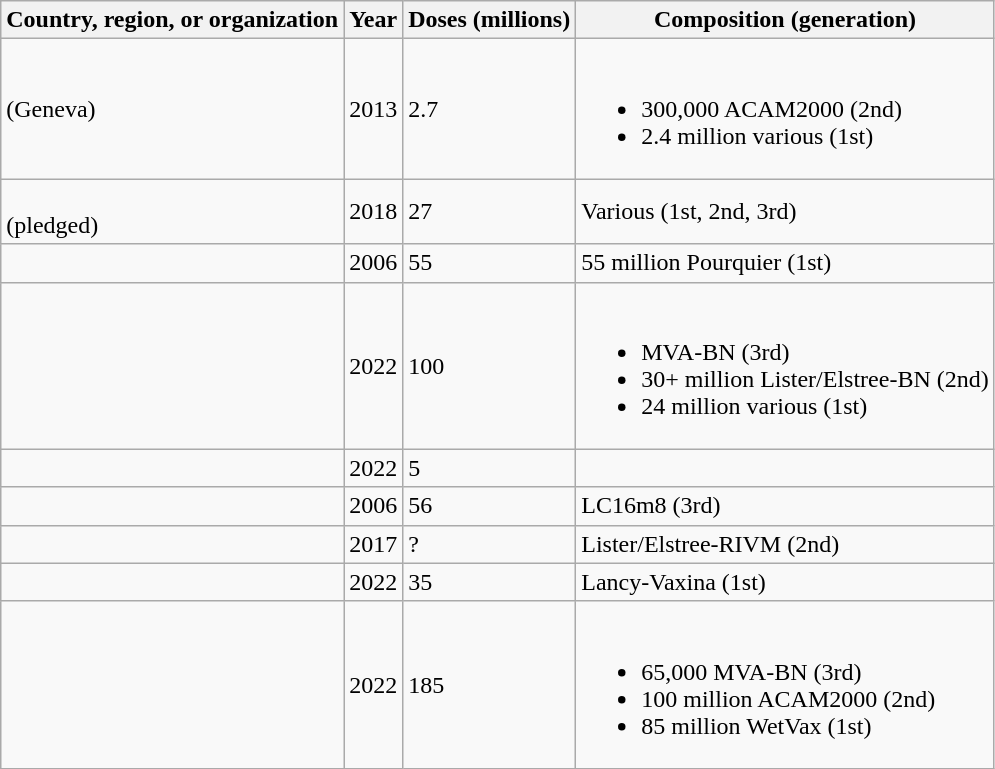<table class="wikitable">
<tr>
<th>Country, region, or organization</th>
<th>Year</th>
<th>Doses (millions)</th>
<th>Composition (generation)</th>
</tr>
<tr>
<td> (Geneva)</td>
<td>2013</td>
<td>2.7</td>
<td><br><ul><li>300,000 ACAM2000 (2nd)</li><li>2.4 million various (1st)</li></ul></td>
</tr>
<tr>
<td><br>(pledged)</td>
<td>2018</td>
<td>27</td>
<td>Various (1st, 2nd, 3rd)</td>
</tr>
<tr>
<td></td>
<td>2006</td>
<td>55</td>
<td>55 million Pourquier (1st)</td>
</tr>
<tr>
<td></td>
<td>2022</td>
<td>100</td>
<td><br><ul><li>MVA-BN (3rd)</li><li>30+ million Lister/Elstree-BN (2nd)</li><li>24 million various (1st)</li></ul></td>
</tr>
<tr>
<td></td>
<td>2022</td>
<td>5</td>
<td></td>
</tr>
<tr>
<td></td>
<td>2006</td>
<td>56</td>
<td>LC16m8 (3rd)</td>
</tr>
<tr>
<td></td>
<td>2017</td>
<td>?</td>
<td>Lister/Elstree-RIVM (2nd)</td>
</tr>
<tr>
<td></td>
<td>2022</td>
<td>35</td>
<td>Lancy-Vaxina (1st)</td>
</tr>
<tr>
<td></td>
<td>2022</td>
<td>185</td>
<td><br><ul><li>65,000 MVA-BN (3rd)</li><li>100 million ACAM2000 (2nd)</li><li>85 million WetVax (1st)</li></ul></td>
</tr>
</table>
